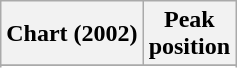<table class="wikitable sortable plainrowheaders">
<tr>
<th scope="col">Chart (2002)</th>
<th scope="col">Peak<br>position</th>
</tr>
<tr>
</tr>
<tr>
</tr>
</table>
